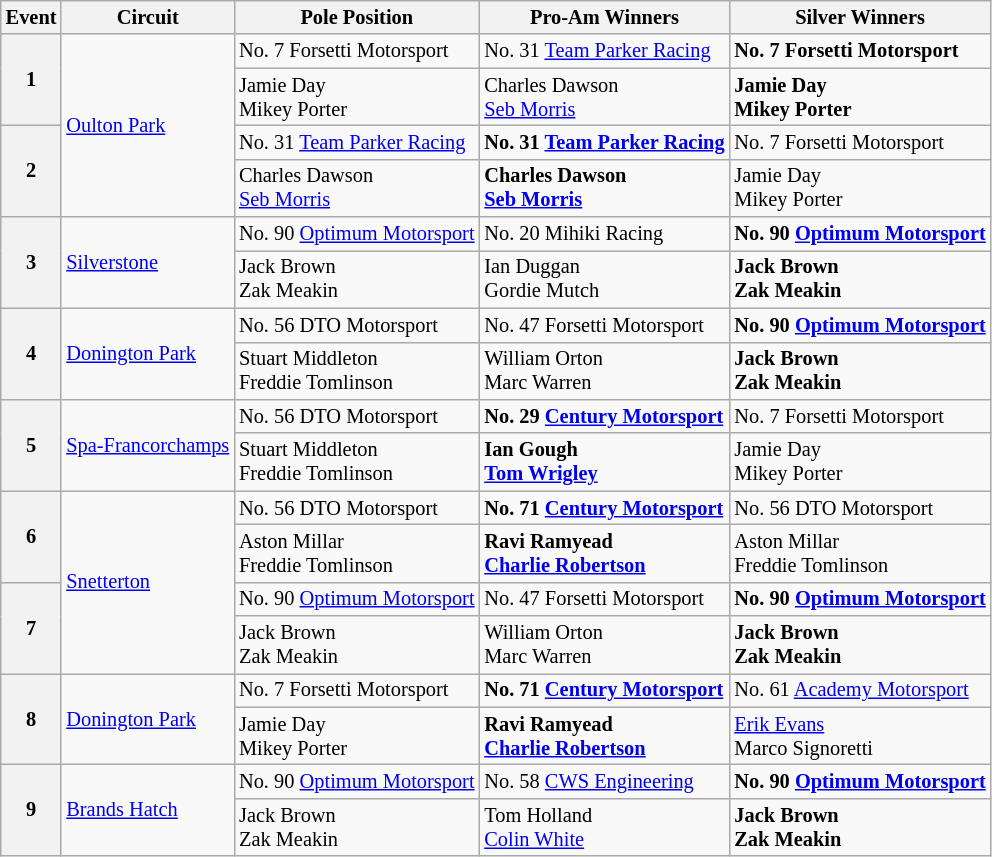<table class="wikitable" style="font-size: 85%">
<tr>
<th>Event</th>
<th>Circuit</th>
<th>Pole Position</th>
<th>Pro-Am Winners</th>
<th>Silver Winners</th>
</tr>
<tr>
<th rowspan="2">1</th>
<td rowspan="4"><a href='#'>Oulton Park</a></td>
<td> No. 7 Forsetti Motorsport</td>
<td> No. 31 <a href='#'>Team Parker Racing</a></td>
<td><strong> No. 7 Forsetti Motorsport</strong></td>
</tr>
<tr>
<td> Jamie Day<br> Mikey Porter</td>
<td> Charles Dawson<br> <a href='#'>Seb Morris</a></td>
<td><strong> Jamie Day<br> Mikey Porter</strong></td>
</tr>
<tr>
<th rowspan="2">2</th>
<td> No. 31 <a href='#'>Team Parker Racing</a></td>
<td><strong> No. 31 <a href='#'>Team Parker Racing</a></strong></td>
<td> No. 7 Forsetti Motorsport</td>
</tr>
<tr>
<td> Charles Dawson<br> <a href='#'>Seb Morris</a></td>
<td><strong> Charles Dawson<br> <a href='#'>Seb Morris</a></strong></td>
<td> Jamie Day<br> Mikey Porter</td>
</tr>
<tr>
<th rowspan="2">3</th>
<td rowspan="2"><a href='#'>Silverstone</a></td>
<td> No. 90 <a href='#'>Optimum Motorsport</a></td>
<td> No. 20 Mihiki Racing</td>
<td><strong> No. 90 <a href='#'>Optimum Motorsport</a></strong></td>
</tr>
<tr>
<td> Jack Brown<br> Zak Meakin</td>
<td> Ian Duggan<br> Gordie Mutch</td>
<td><strong> Jack Brown<br> Zak Meakin</strong></td>
</tr>
<tr>
<th rowspan="2">4</th>
<td rowspan="2"><a href='#'>Donington Park</a></td>
<td> No. 56 DTO Motorsport</td>
<td> No. 47 Forsetti Motorsport</td>
<td><strong> No. 90 <a href='#'>Optimum Motorsport</a></strong></td>
</tr>
<tr>
<td> Stuart Middleton<br> Freddie Tomlinson</td>
<td> William Orton<br> Marc Warren</td>
<td><strong> Jack Brown<br> Zak Meakin</strong></td>
</tr>
<tr>
<th rowspan="2">5</th>
<td rowspan="2"><a href='#'>Spa-Francorchamps</a></td>
<td> No. 56 DTO Motorsport</td>
<td><strong> No. 29 <a href='#'>Century Motorsport</a></strong></td>
<td> No. 7 Forsetti Motorsport</td>
</tr>
<tr>
<td> Stuart Middleton<br> Freddie Tomlinson</td>
<td><strong> Ian Gough</strong><br><strong> <a href='#'>Tom Wrigley</a></strong></td>
<td> Jamie Day<br> Mikey Porter</td>
</tr>
<tr>
<th rowspan="2">6</th>
<td rowspan="4"><a href='#'>Snetterton</a></td>
<td> No. 56 DTO Motorsport</td>
<td><strong> No. 71 <a href='#'>Century Motorsport</a></strong></td>
<td> No. 56 DTO Motorsport</td>
</tr>
<tr>
<td> Aston Millar<br> Freddie Tomlinson</td>
<td><strong> Ravi Ramyead</strong><br><strong> <a href='#'>Charlie Robertson</a></strong></td>
<td> Aston Millar<br> Freddie Tomlinson</td>
</tr>
<tr>
<th rowspan="2">7</th>
<td> No. 90 <a href='#'>Optimum Motorsport</a></td>
<td> No. 47 Forsetti Motorsport</td>
<td><strong> No. 90 <a href='#'>Optimum Motorsport</a></strong></td>
</tr>
<tr>
<td> Jack Brown<br> Zak Meakin</td>
<td> William Orton<br> Marc Warren</td>
<td><strong> Jack Brown<br> Zak Meakin</strong></td>
</tr>
<tr>
<th rowspan="2">8</th>
<td rowspan="2"><a href='#'>Donington Park</a></td>
<td> No. 7 Forsetti Motorsport</td>
<td><strong> No. 71 <a href='#'>Century Motorsport</a></strong></td>
<td> No. 61 <a href='#'>Academy Motorsport</a></td>
</tr>
<tr>
<td> Jamie Day<br> Mikey Porter</td>
<td><strong> Ravi Ramyead</strong><br><strong> <a href='#'>Charlie Robertson</a></strong></td>
<td> <a href='#'>Erik Evans</a><br> Marco Signoretti</td>
</tr>
<tr>
<th rowspan="2">9</th>
<td rowspan="2"><a href='#'>Brands Hatch</a></td>
<td> No. 90 <a href='#'>Optimum Motorsport</a></td>
<td> No. 58 <a href='#'>CWS Engineering</a></td>
<td><strong> No. 90 <a href='#'>Optimum Motorsport</a></strong></td>
</tr>
<tr>
<td> Jack Brown<br> Zak Meakin</td>
<td> Tom Holland<br> <a href='#'>Colin White</a></td>
<td><strong> Jack Brown<br> Zak Meakin</strong></td>
</tr>
</table>
